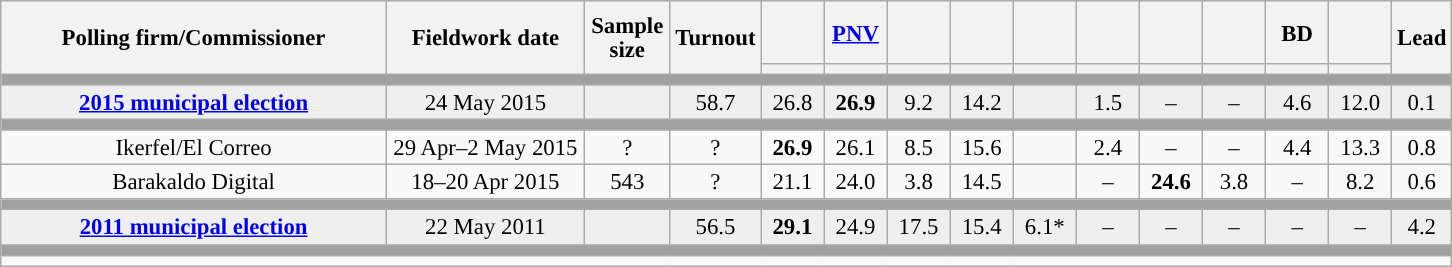<table class="wikitable collapsible collapsed" style="text-align:center; font-size:95%; line-height:16px;">
<tr style="height:42px;">
<th style="width:250px;" rowspan="2">Polling firm/Commissioner</th>
<th style="width:125px;" rowspan="2">Fieldwork date</th>
<th style="width:50px;" rowspan="2">Sample size</th>
<th style="width:45px;" rowspan="2">Turnout</th>
<th style="width:35px;"></th>
<th style="width:35px;"><a href='#'>PNV</a></th>
<th style="width:35px;"></th>
<th style="width:35px;"></th>
<th style="width:35px;"></th>
<th style="width:35px;"></th>
<th style="width:35px;"></th>
<th style="width:35px;"></th>
<th style="width:35px;">BD</th>
<th style="width:35px;"></th>
<th style="width:30px;" rowspan="2">Lead</th>
</tr>
<tr>
<th style="color:inherit;background:"></th>
<th style="color:inherit;background:"></th>
<th style="color:inherit;background:"></th>
<th style="color:inherit;background:"></th>
<th style="color:inherit;background:"></th>
<th style="color:inherit;background:"></th>
<th style="color:inherit;background:"></th>
<th style="color:inherit;background:"></th>
<th style="color:inherit;background:"></th>
<th style="color:inherit;background:"></th>
</tr>
<tr>
<td colspan="15" style="background:#A0A0A0"></td>
</tr>
<tr style="background:#EFEFEF;">
<td><strong><a href='#'>2015 municipal election</a></strong></td>
<td>24 May 2015</td>
<td></td>
<td>58.7</td>
<td>26.8<br></td>
<td><strong>26.9</strong><br></td>
<td>9.2<br></td>
<td>14.2<br></td>
<td></td>
<td>1.5<br></td>
<td>–</td>
<td>–</td>
<td>4.6<br></td>
<td>12.0<br></td>
<td style="background:">0.1</td>
</tr>
<tr>
<td colspan="15" style="background:#A0A0A0"></td>
</tr>
<tr>
<td>Ikerfel/El Correo</td>
<td>29 Apr–2 May 2015</td>
<td>?</td>
<td>?</td>
<td><strong>26.9</strong><br></td>
<td>26.1<br></td>
<td>8.5<br></td>
<td>15.6<br></td>
<td></td>
<td>2.4<br></td>
<td>–</td>
<td>–</td>
<td>4.4<br></td>
<td>13.3<br></td>
<td style="background:">0.8</td>
</tr>
<tr>
<td>Barakaldo Digital</td>
<td>18–20 Apr 2015</td>
<td>543</td>
<td>?</td>
<td>21.1</td>
<td>24.0</td>
<td>3.8</td>
<td>14.5</td>
<td></td>
<td>–</td>
<td><strong>24.6</strong></td>
<td>3.8</td>
<td>–</td>
<td>8.2</td>
<td style="background:">0.6</td>
</tr>
<tr>
<td colspan="15" style="background:#A0A0A0"></td>
</tr>
<tr style="background:#EFEFEF;">
<td><strong><a href='#'>2011 municipal election</a></strong></td>
<td>22 May 2011</td>
<td></td>
<td>56.5</td>
<td><strong>29.1</strong><br></td>
<td>24.9<br></td>
<td>17.5<br></td>
<td>15.4<br></td>
<td>6.1*<br></td>
<td>–</td>
<td>–</td>
<td>–</td>
<td>–</td>
<td>–</td>
<td style="background:">4.2</td>
</tr>
<tr>
<td colspan="15" style="background:#A0A0A0"></td>
</tr>
<tr>
<td align="left" colspan="15"></td>
</tr>
</table>
